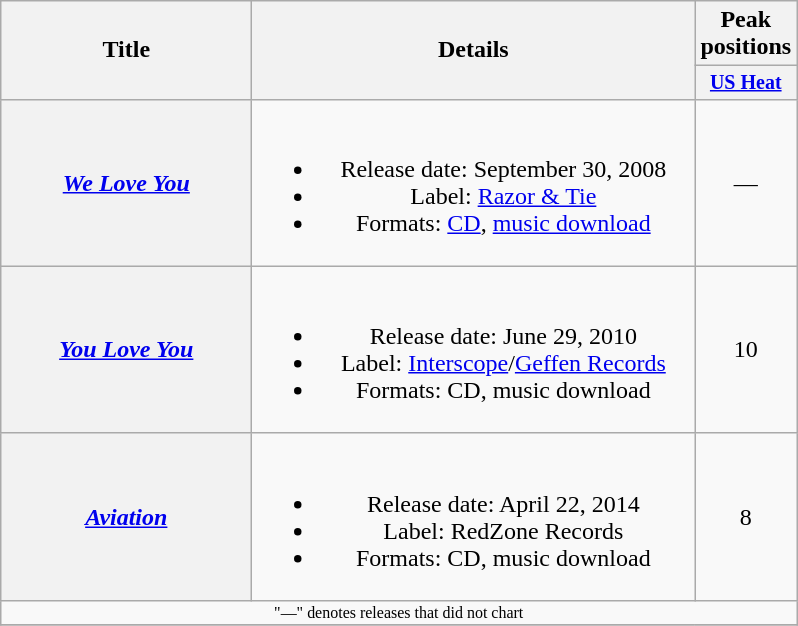<table class="wikitable plainrowheaders" style="text-align:center;">
<tr>
<th rowspan="2" style="width:10em;">Title</th>
<th rowspan="2" style="width:18em;">Details</th>
<th colspan="1">Peak positions</th>
</tr>
<tr style="font-size:smaller;">
<th width="50"><a href='#'>US Heat</a><br></th>
</tr>
<tr>
<th scope="row"><em><a href='#'>We Love You</a></em></th>
<td><br><ul><li>Release date: September 30, 2008</li><li>Label: <a href='#'>Razor & Tie</a></li><li>Formats: <a href='#'>CD</a>, <a href='#'>music download</a></li></ul></td>
<td>—</td>
</tr>
<tr>
<th scope="row"><em><a href='#'>You Love You</a></em></th>
<td><br><ul><li>Release date: June 29, 2010</li><li>Label: <a href='#'>Interscope</a>/<a href='#'>Geffen Records</a></li><li>Formats: CD, music download</li></ul></td>
<td>10</td>
</tr>
<tr>
<th scope="row"><em><a href='#'>Aviation</a></em></th>
<td><br><ul><li>Release date: April 22, 2014</li><li>Label: RedZone Records</li><li>Formats: CD, music download</li></ul></td>
<td>8</td>
</tr>
<tr>
<td colspan="10" style="font-size:8pt">"—" denotes releases that did not chart</td>
</tr>
<tr>
</tr>
</table>
